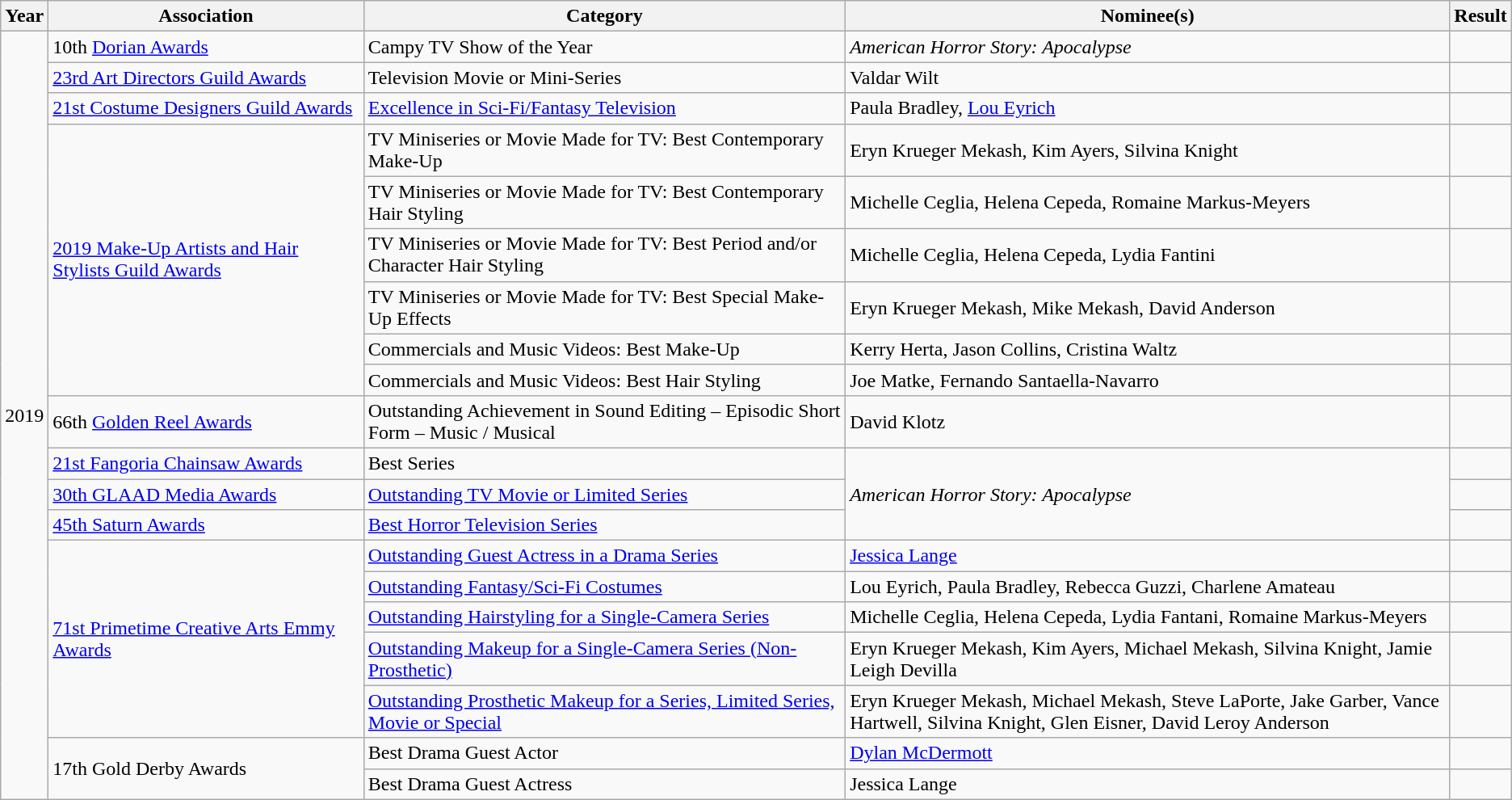<table class="wikitable sortable plainrowheaders">
<tr>
<th class=unsortable>Year</th>
<th>Association</th>
<th>Category</th>
<th width=40%>Nominee(s)</th>
<th>Result</th>
</tr>
<tr>
<td rowspan="20">2019</td>
<td scope="row">10th <a href='#'>Dorian Awards</a></td>
<td>Campy TV Show of the Year</td>
<td><em>American Horror Story: Apocalypse</em></td>
<td></td>
</tr>
<tr>
<td scope="row"><a href='#'>23rd Art Directors Guild Awards</a></td>
<td>Television Movie or Mini-Series</td>
<td>Valdar Wilt </td>
<td></td>
</tr>
<tr>
<td scope="row"><a href='#'>21st Costume Designers Guild Awards</a></td>
<td><a href='#'>Excellence in Sci-Fi/Fantasy Television</a></td>
<td>Paula Bradley, <a href='#'>Lou Eyrich</a></td>
<td></td>
</tr>
<tr>
<td rowspan="6" scope="row"><a href='#'>2019 Make-Up Artists and Hair Stylists Guild Awards</a></td>
<td>TV Miniseries or Movie Made for TV: Best Contemporary Make-Up</td>
<td>Eryn Krueger Mekash, Kim Ayers, Silvina Knight</td>
<td></td>
</tr>
<tr>
<td>TV Miniseries or Movie Made for TV: Best Contemporary Hair Styling</td>
<td>Michelle Ceglia, Helena Cepeda, Romaine Markus-Meyers</td>
<td></td>
</tr>
<tr>
<td>TV Miniseries or Movie Made for TV: Best Period and/or Character Hair Styling</td>
<td>Michelle Ceglia, Helena Cepeda, Lydia Fantini</td>
<td></td>
</tr>
<tr>
<td>TV Miniseries or Movie Made for TV: Best Special Make-Up Effects</td>
<td>Eryn Krueger Mekash, Mike Mekash, David Anderson</td>
<td></td>
</tr>
<tr>
<td>Commercials and Music Videos: Best Make-Up</td>
<td>Kerry Herta, Jason Collins, Cristina Waltz </td>
<td></td>
</tr>
<tr>
<td>Commercials and Music Videos: Best Hair Styling</td>
<td>Joe Matke, Fernando Santaella-Navarro </td>
<td></td>
</tr>
<tr>
<td scope="row">66th <a href='#'>Golden Reel Awards</a></td>
<td>Outstanding Achievement in Sound Editing – Episodic Short Form – Music / Musical</td>
<td>David Klotz </td>
<td></td>
</tr>
<tr>
<td scope="row"><a href='#'>21st Fangoria Chainsaw Awards</a></td>
<td>Best Series</td>
<td rowspan="3"><em>American Horror Story: Apocalypse</em></td>
<td></td>
</tr>
<tr>
<td scope="row"><a href='#'>30th GLAAD Media Awards</a></td>
<td><a href='#'>Outstanding TV Movie or Limited Series</a></td>
<td></td>
</tr>
<tr>
<td scope="row"><a href='#'>45th Saturn Awards</a></td>
<td><a href='#'>Best Horror Television Series</a></td>
<td></td>
</tr>
<tr>
<td rowspan="5" scope="row"><a href='#'>71st Primetime Creative Arts Emmy Awards</a></td>
<td scope="row"><a href='#'>Outstanding Guest Actress in a Drama Series</a></td>
<td><a href='#'>Jessica Lange</a> </td>
<td></td>
</tr>
<tr>
<td><a href='#'>Outstanding Fantasy/Sci-Fi Costumes</a></td>
<td>Lou Eyrich, Paula Bradley, Rebecca Guzzi, Charlene Amateau </td>
<td></td>
</tr>
<tr>
<td scope="row"><a href='#'>Outstanding Hairstyling for a Single-Camera Series</a></td>
<td>Michelle Ceglia, Helena Cepeda, Lydia Fantani, Romaine Markus-Meyers </td>
<td></td>
</tr>
<tr>
<td scope="row"><a href='#'>Outstanding Makeup for a Single-Camera Series (Non-Prosthetic)</a></td>
<td>Eryn Krueger Mekash, Kim Ayers, Michael Mekash, Silvina Knight, Jamie Leigh Devilla </td>
<td></td>
</tr>
<tr>
<td scope="row"><a href='#'>Outstanding Prosthetic Makeup for a Series, Limited Series, Movie or Special</a></td>
<td>Eryn Krueger Mekash, Michael Mekash, Steve LaPorte, Jake Garber, Vance Hartwell, Silvina Knight, Glen Eisner, David Leroy Anderson </td>
<td></td>
</tr>
<tr>
<td rowspan="2" scope="row">17th Gold Derby Awards</td>
<td>Best Drama Guest Actor</td>
<td><a href='#'>Dylan McDermott</a></td>
<td></td>
</tr>
<tr>
<td>Best Drama Guest Actress</td>
<td>Jessica Lange</td>
<td></td>
</tr>
</table>
